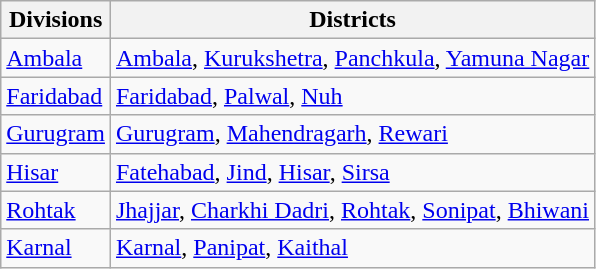<table class="wikitable sortable" style="text-align: left;">
<tr>
<th>Divisions</th>
<th>Districts</th>
</tr>
<tr>
<td><a href='#'>Ambala</a></td>
<td><a href='#'>Ambala</a>, <a href='#'>Kurukshetra</a>, <a href='#'>Panchkula</a>, <a href='#'>Yamuna Nagar</a></td>
</tr>
<tr>
<td><a href='#'>Faridabad</a></td>
<td><a href='#'>Faridabad</a>, <a href='#'>Palwal</a>, <a href='#'>Nuh</a></td>
</tr>
<tr>
<td><a href='#'>Gurugram</a></td>
<td><a href='#'>Gurugram</a>, <a href='#'>Mahendragarh</a>, <a href='#'>Rewari</a></td>
</tr>
<tr>
<td><a href='#'>Hisar</a></td>
<td><a href='#'>Fatehabad</a>, <a href='#'>Jind</a>, <a href='#'>Hisar</a>, <a href='#'>Sirsa</a></td>
</tr>
<tr>
<td><a href='#'>Rohtak</a></td>
<td><a href='#'>Jhajjar</a>, <a href='#'>Charkhi Dadri</a>, <a href='#'>Rohtak</a>, <a href='#'>Sonipat</a>, <a href='#'>Bhiwani</a></td>
</tr>
<tr>
<td><a href='#'>Karnal</a></td>
<td><a href='#'>Karnal</a>, <a href='#'>Panipat</a>, <a href='#'>Kaithal</a></td>
</tr>
</table>
